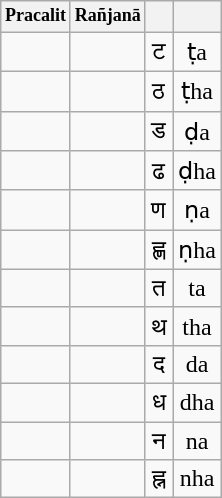<table class="wikitable" style="text-align: center; font-size: 16px; float: left; margin-right: 1em;">
<tr style="font-size: 12px">
<th>Pracalit</th>
<th>Rañjanā</th>
<th></th>
<th></th>
</tr>
<tr>
<td></td>
<td></td>
<td>ट</td>
<td>ṭa</td>
</tr>
<tr>
<td></td>
<td></td>
<td>ठ</td>
<td>ṭha</td>
</tr>
<tr>
<td></td>
<td></td>
<td>ड</td>
<td>ḍa</td>
</tr>
<tr>
<td></td>
<td></td>
<td>ढ</td>
<td>ḍha</td>
</tr>
<tr>
<td></td>
<td></td>
<td>ण</td>
<td>ṇa</td>
</tr>
<tr>
<td></td>
<td></td>
<td>ह्ण</td>
<td>ṇha</td>
</tr>
<tr>
<td></td>
<td></td>
<td>त</td>
<td>ta</td>
</tr>
<tr>
<td></td>
<td></td>
<td>थ</td>
<td>tha</td>
</tr>
<tr>
<td></td>
<td></td>
<td>द</td>
<td>da</td>
</tr>
<tr>
<td></td>
<td></td>
<td>ध</td>
<td>dha</td>
</tr>
<tr>
<td></td>
<td></td>
<td>न</td>
<td>na</td>
</tr>
<tr>
<td></td>
<td></td>
<td>ह्न</td>
<td>nha</td>
</tr>
</table>
